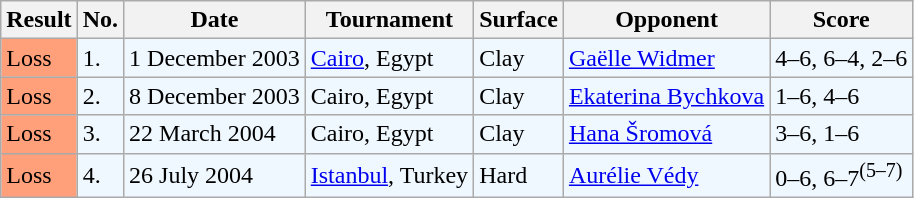<table class="sortable wikitable">
<tr>
<th>Result</th>
<th>No.</th>
<th>Date</th>
<th>Tournament</th>
<th>Surface</th>
<th>Opponent</th>
<th class="unsortable">Score</th>
</tr>
<tr style="background:#f0f8ff;">
<td style="background:#ffa07a;">Loss</td>
<td>1.</td>
<td>1 December 2003</td>
<td><a href='#'>Cairo</a>, Egypt</td>
<td>Clay</td>
<td> <a href='#'>Gaëlle Widmer</a></td>
<td>4–6, 6–4, 2–6</td>
</tr>
<tr style="background:#f0f8ff;">
<td style="background:#ffa07a;">Loss</td>
<td>2.</td>
<td>8 December 2003</td>
<td>Cairo, Egypt</td>
<td>Clay</td>
<td> <a href='#'>Ekaterina Bychkova</a></td>
<td>1–6, 4–6</td>
</tr>
<tr style="background:#f0f8ff;">
<td style="background:#ffa07a;">Loss</td>
<td>3.</td>
<td>22 March 2004</td>
<td>Cairo, Egypt</td>
<td>Clay</td>
<td> <a href='#'>Hana Šromová</a></td>
<td>3–6, 1–6</td>
</tr>
<tr style="background:#f0f8ff;">
<td style="background:#ffa07a;">Loss</td>
<td>4.</td>
<td>26 July 2004</td>
<td><a href='#'>Istanbul</a>, Turkey</td>
<td>Hard</td>
<td> <a href='#'>Aurélie Védy</a></td>
<td>0–6, 6–7<sup>(5–7)</sup></td>
</tr>
</table>
